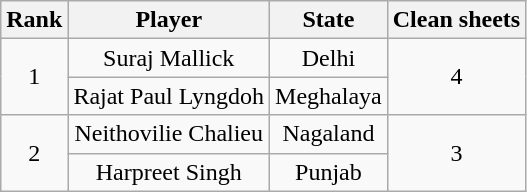<table class="wikitable" style="text-align:center">
<tr>
<th>Rank</th>
<th>Player</th>
<th>State</th>
<th>Clean sheets</th>
</tr>
<tr>
<td rowspan="2">1</td>
<td>Suraj Mallick</td>
<td>Delhi</td>
<td rowspan="2">4</td>
</tr>
<tr>
<td>Rajat Paul Lyngdoh</td>
<td>Meghalaya</td>
</tr>
<tr>
<td rowspan="2">2</td>
<td>Neithovilie Chalieu</td>
<td>Nagaland</td>
<td rowspan="2">3</td>
</tr>
<tr>
<td>Harpreet Singh</td>
<td>Punjab</td>
</tr>
</table>
